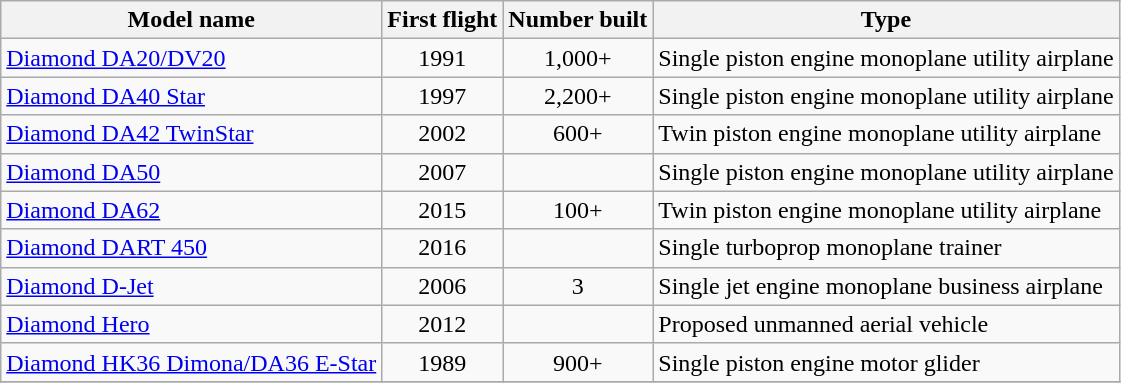<table class="wikitable sortable">
<tr>
<th>Model name</th>
<th>First flight</th>
<th>Number built</th>
<th>Type</th>
</tr>
<tr>
<td align=left><a href='#'>Diamond DA20/DV20</a></td>
<td align=center>1991</td>
<td align=center>1,000+</td>
<td align=left>Single piston engine monoplane utility airplane</td>
</tr>
<tr>
<td align=left><a href='#'>Diamond DA40 Star</a></td>
<td align=center>1997</td>
<td align=center>2,200+</td>
<td align=left>Single piston engine monoplane utility airplane</td>
</tr>
<tr>
<td align=left><a href='#'>Diamond DA42 TwinStar</a></td>
<td align=center>2002</td>
<td align=center>600+</td>
<td align=left>Twin piston engine monoplane utility airplane</td>
</tr>
<tr>
<td align=left><a href='#'>Diamond DA50</a></td>
<td align=center>2007</td>
<td align=center></td>
<td align=left>Single piston engine monoplane utility airplane</td>
</tr>
<tr>
<td align=left><a href='#'>Diamond DA62</a></td>
<td align=center>2015</td>
<td align=center>100+</td>
<td align=left>Twin piston engine monoplane utility airplane</td>
</tr>
<tr>
<td align=left><a href='#'>Diamond DART 450</a></td>
<td align=center>2016</td>
<td align=center></td>
<td align=left>Single turboprop monoplane trainer</td>
</tr>
<tr>
<td align=left><a href='#'>Diamond D-Jet</a></td>
<td align=center>2006</td>
<td align=center>3</td>
<td align=left>Single jet engine monoplane business airplane</td>
</tr>
<tr>
<td align=left><a href='#'>Diamond Hero</a></td>
<td align=center>2012</td>
<td align=center></td>
<td align=left>Proposed unmanned aerial vehicle</td>
</tr>
<tr>
<td align=left><a href='#'>Diamond HK36 Dimona/DA36 E-Star</a></td>
<td align=center>1989</td>
<td align=center>900+</td>
<td align=left>Single piston engine motor glider</td>
</tr>
<tr>
</tr>
</table>
